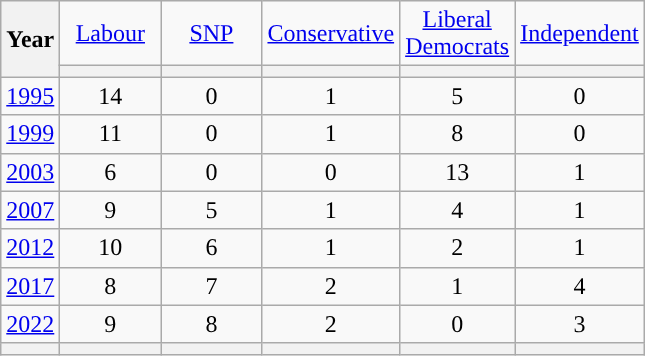<table class=wikitable style=text-align:center>
<tr>
<th rowspan=2>Year</th>
<td width="60"><a href='#'>Labour</a></td>
<td width="60"><a href='#'>SNP</a></td>
<td width="60"><a href='#'>Conservative</a></td>
<td width="60"><a href='#'>Liberal Democrats</a></td>
<td width="60"><a href='#'>Independent</a></td>
</tr>
<tr>
<th style="background-color: "></th>
<th style="background-color: "></th>
<th style="background-color: "></th>
<th style="background-color: "></th>
<th style="background-color: "></th>
</tr>
<tr>
<td><a href='#'>1995</a></td>
<td>14</td>
<td>0</td>
<td>1</td>
<td>5</td>
<td>0</td>
</tr>
<tr>
<td><a href='#'>1999</a></td>
<td>11</td>
<td>0</td>
<td>1</td>
<td>8</td>
<td>0</td>
</tr>
<tr>
<td><a href='#'>2003</a></td>
<td>6</td>
<td>0</td>
<td>0</td>
<td>13</td>
<td>1</td>
</tr>
<tr>
<td><a href='#'>2007</a></td>
<td>9</td>
<td>5</td>
<td>1</td>
<td>4</td>
<td>1</td>
</tr>
<tr>
<td><a href='#'>2012</a></td>
<td>10</td>
<td>6</td>
<td>1</td>
<td>2</td>
<td>1</td>
</tr>
<tr>
<td><a href='#'>2017</a></td>
<td>8</td>
<td>7</td>
<td>2</td>
<td>1</td>
<td>4</td>
</tr>
<tr>
<td><a href='#'>2022</a></td>
<td>9</td>
<td>8</td>
<td>2</td>
<td>0</td>
<td>3</td>
</tr>
<tr>
<th></th>
<th style="background-color: "></th>
<th style="background-color: "></th>
<th style="background-color: "></th>
<th style="background-color: "></th>
<th style="background-color: "></th>
</tr>
</table>
